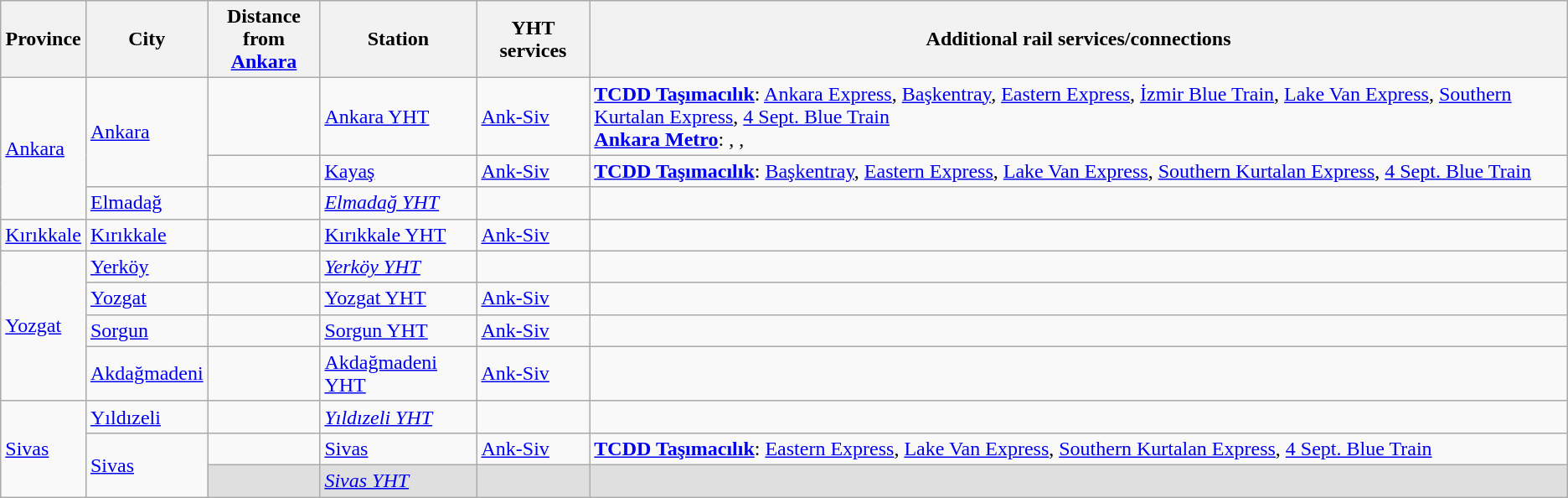<table class="wikitable">
<tr>
<th>Province</th>
<th>City</th>
<th>Distance<br>from <a href='#'>Ankara</a></th>
<th>Station</th>
<th>YHT services</th>
<th>Additional rail services/connections</th>
</tr>
<tr>
<td rowspan="3"><a href='#'>Ankara</a></td>
<td rowspan="2"><a href='#'>Ankara</a></td>
<td></td>
<td><a href='#'>Ankara YHT</a></td>
<td><a href='#'>Ank-Siv</a></td>
<td><strong><a href='#'>TCDD Taşımacılık</a></strong>: <a href='#'>Ankara Express</a>, <a href='#'>Başkentray</a>, <a href='#'>Eastern Express</a>, <a href='#'>İzmir Blue Train</a>, <a href='#'>Lake Van Express</a>, <a href='#'>Southern Kurtalan Express</a>, <a href='#'>4 Sept. Blue Train</a><br> <strong><a href='#'>Ankara Metro</a></strong>: , , </td>
</tr>
<tr>
<td></td>
<td><a href='#'>Kayaş</a></td>
<td><a href='#'>Ank-Siv</a></td>
<td><strong><a href='#'>TCDD Taşımacılık</a></strong>: <a href='#'>Başkentray</a>, <a href='#'>Eastern Express</a>, <a href='#'>Lake Van Express</a>, <a href='#'>Southern Kurtalan Express</a>, <a href='#'>4 Sept. Blue Train</a></td>
</tr>
<tr>
<td><a href='#'>Elmadağ</a></td>
<td></td>
<td><em><a href='#'>Elmadağ YHT</a></em></td>
<td></td>
<td></td>
</tr>
<tr>
<td><a href='#'>Kırıkkale</a></td>
<td><a href='#'>Kırıkkale</a></td>
<td></td>
<td><a href='#'>Kırıkkale YHT</a></td>
<td><a href='#'>Ank-Siv</a></td>
<td></td>
</tr>
<tr>
<td rowspan="4"><a href='#'>Yozgat</a></td>
<td><a href='#'>Yerköy</a></td>
<td></td>
<td><em><a href='#'>Yerköy YHT</a></em></td>
<td></td>
<td></td>
</tr>
<tr>
<td><a href='#'>Yozgat</a></td>
<td></td>
<td><a href='#'>Yozgat YHT</a></td>
<td><a href='#'>Ank-Siv</a></td>
<td></td>
</tr>
<tr>
<td><a href='#'>Sorgun</a></td>
<td></td>
<td><a href='#'>Sorgun YHT</a></td>
<td><a href='#'>Ank-Siv</a></td>
<td></td>
</tr>
<tr>
<td><a href='#'>Akdağmadeni</a></td>
<td></td>
<td><a href='#'>Akdağmadeni YHT</a></td>
<td><a href='#'>Ank-Siv</a></td>
<td></td>
</tr>
<tr>
<td rowspan="3"><a href='#'>Sivas</a></td>
<td><a href='#'>Yıldızeli</a></td>
<td></td>
<td><em><a href='#'>Yıldızeli YHT</a></em></td>
<td></td>
<td></td>
</tr>
<tr>
<td rowspan="2"><a href='#'>Sivas</a></td>
<td></td>
<td><a href='#'>Sivas</a></td>
<td><a href='#'>Ank-Siv</a></td>
<td><strong><a href='#'>TCDD Taşımacılık</a></strong>: <a href='#'>Eastern Express</a>, <a href='#'>Lake Van Express</a>, <a href='#'>Southern Kurtalan Express</a>, <a href='#'>4 Sept. Blue Train</a></td>
</tr>
<tr bgcolor=dfdfdf>
<td></td>
<td><em><a href='#'>Sivas YHT</a></em></td>
<td></td>
<td></td>
</tr>
</table>
